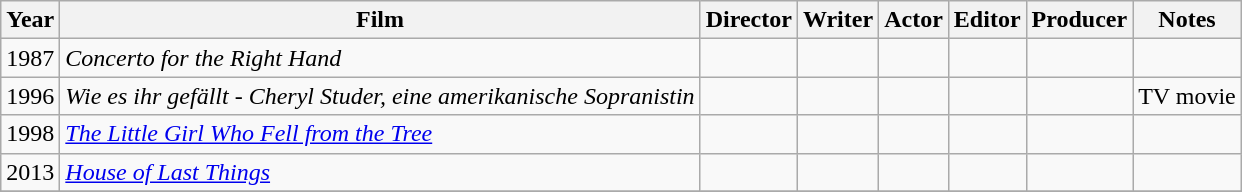<table class="wikitable">
<tr>
<th>Year</th>
<th>Film</th>
<th>Director</th>
<th>Writer</th>
<th>Actor</th>
<th>Editor</th>
<th>Producer</th>
<th>Notes</th>
</tr>
<tr>
<td>1987</td>
<td><em>Concerto for the Right Hand</em></td>
<td></td>
<td></td>
<td></td>
<td></td>
<td></td>
<td></td>
</tr>
<tr>
<td>1996</td>
<td><em>Wie es ihr gefällt - Cheryl Studer, eine amerikanische Sopranistin</em></td>
<td></td>
<td></td>
<td></td>
<td></td>
<td></td>
<td>TV movie</td>
</tr>
<tr>
<td>1998</td>
<td><em><a href='#'>The Little Girl Who Fell from the Tree</a></em></td>
<td></td>
<td></td>
<td></td>
<td></td>
<td></td>
<td></td>
</tr>
<tr>
<td>2013</td>
<td><em><a href='#'>House of Last Things</a></em></td>
<td></td>
<td></td>
<td></td>
<td></td>
<td></td>
<td></td>
</tr>
<tr>
</tr>
</table>
